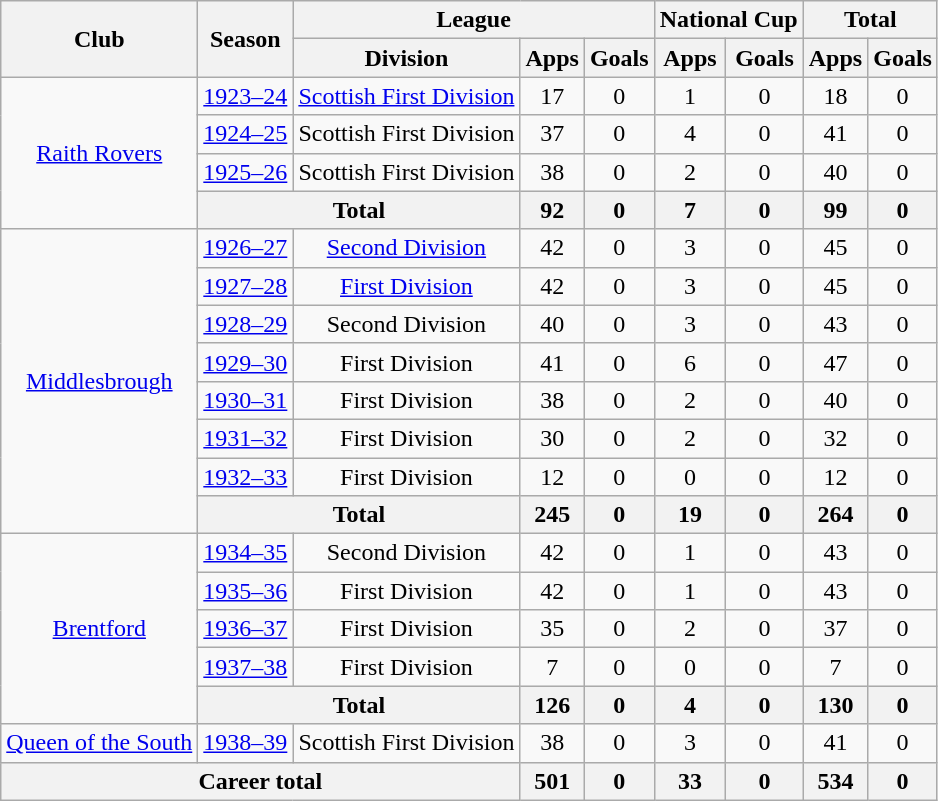<table class="wikitable" style="text-align: center;">
<tr>
<th rowspan="2">Club</th>
<th rowspan="2">Season</th>
<th colspan="3">League</th>
<th colspan="2">National Cup</th>
<th colspan="2">Total</th>
</tr>
<tr>
<th>Division</th>
<th>Apps</th>
<th>Goals</th>
<th>Apps</th>
<th>Goals</th>
<th>Apps</th>
<th>Goals</th>
</tr>
<tr>
<td rowspan="4"><a href='#'>Raith Rovers</a></td>
<td><a href='#'>1923–24</a></td>
<td><a href='#'>Scottish First Division</a></td>
<td>17</td>
<td>0</td>
<td>1</td>
<td>0</td>
<td>18</td>
<td>0</td>
</tr>
<tr>
<td><a href='#'>1924–25</a></td>
<td>Scottish First Division</td>
<td>37</td>
<td>0</td>
<td>4</td>
<td>0</td>
<td>41</td>
<td>0</td>
</tr>
<tr>
<td><a href='#'>1925–26</a></td>
<td>Scottish First Division</td>
<td>38</td>
<td>0</td>
<td>2</td>
<td>0</td>
<td>40</td>
<td>0</td>
</tr>
<tr>
<th colspan="2">Total</th>
<th>92</th>
<th>0</th>
<th>7</th>
<th>0</th>
<th>99</th>
<th>0</th>
</tr>
<tr>
<td rowspan="8"><a href='#'>Middlesbrough</a></td>
<td><a href='#'>1926–27</a></td>
<td><a href='#'>Second Division</a></td>
<td>42</td>
<td>0</td>
<td>3</td>
<td>0</td>
<td>45</td>
<td>0</td>
</tr>
<tr>
<td><a href='#'>1927–28</a></td>
<td><a href='#'>First Division</a></td>
<td>42</td>
<td>0</td>
<td>3</td>
<td>0</td>
<td>45</td>
<td>0</td>
</tr>
<tr>
<td><a href='#'>1928–29</a></td>
<td>Second Division</td>
<td>40</td>
<td>0</td>
<td>3</td>
<td>0</td>
<td>43</td>
<td>0</td>
</tr>
<tr>
<td><a href='#'>1929–30</a></td>
<td>First Division</td>
<td>41</td>
<td>0</td>
<td>6</td>
<td>0</td>
<td>47</td>
<td>0</td>
</tr>
<tr>
<td><a href='#'>1930–31</a></td>
<td>First Division</td>
<td>38</td>
<td>0</td>
<td>2</td>
<td>0</td>
<td>40</td>
<td>0</td>
</tr>
<tr>
<td><a href='#'>1931–32</a></td>
<td>First Division</td>
<td>30</td>
<td>0</td>
<td>2</td>
<td>0</td>
<td>32</td>
<td>0</td>
</tr>
<tr>
<td><a href='#'>1932–33</a></td>
<td>First Division</td>
<td>12</td>
<td>0</td>
<td>0</td>
<td>0</td>
<td>12</td>
<td>0</td>
</tr>
<tr>
<th colspan="2">Total</th>
<th>245</th>
<th>0</th>
<th>19</th>
<th>0</th>
<th>264</th>
<th>0</th>
</tr>
<tr>
<td rowspan="5"><a href='#'>Brentford</a></td>
<td><a href='#'>1934–35</a></td>
<td>Second Division</td>
<td>42</td>
<td>0</td>
<td>1</td>
<td>0</td>
<td>43</td>
<td>0</td>
</tr>
<tr>
<td><a href='#'>1935–36</a></td>
<td>First Division</td>
<td>42</td>
<td>0</td>
<td>1</td>
<td>0</td>
<td>43</td>
<td>0</td>
</tr>
<tr>
<td><a href='#'>1936–37</a></td>
<td>First Division</td>
<td>35</td>
<td>0</td>
<td>2</td>
<td>0</td>
<td>37</td>
<td>0</td>
</tr>
<tr>
<td><a href='#'>1937–38</a></td>
<td>First Division</td>
<td>7</td>
<td>0</td>
<td>0</td>
<td>0</td>
<td>7</td>
<td>0</td>
</tr>
<tr>
<th colspan="2">Total</th>
<th>126</th>
<th>0</th>
<th>4</th>
<th>0</th>
<th>130</th>
<th>0</th>
</tr>
<tr>
<td><a href='#'>Queen of the South</a></td>
<td><a href='#'>1938–39</a></td>
<td>Scottish First Division</td>
<td>38</td>
<td>0</td>
<td>3</td>
<td>0</td>
<td>41</td>
<td>0</td>
</tr>
<tr>
<th colspan="3">Career total</th>
<th>501</th>
<th>0</th>
<th>33</th>
<th>0</th>
<th>534</th>
<th>0</th>
</tr>
</table>
